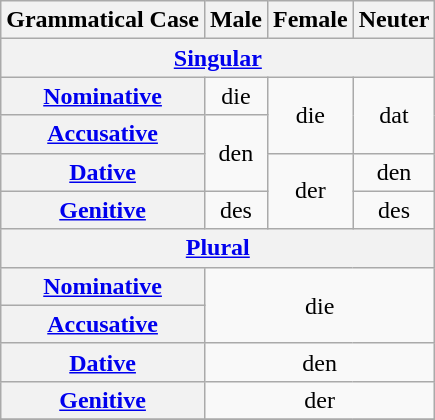<table class="wikitable">
<tr>
<th><strong>Grammatical Case</strong></th>
<th><strong>Male</strong></th>
<th><strong>Female</strong></th>
<th><strong>Neuter</strong></th>
</tr>
<tr>
<th colspan="4" align="center"><strong><a href='#'>Singular</a></strong></th>
</tr>
<tr>
<th><strong><a href='#'>Nominative</a></strong></th>
<td align="center">die</td>
<td rowspan="2" align="center">die</td>
<td rowspan="2" align="center">dat</td>
</tr>
<tr>
<th><strong><a href='#'>Accusative</a></strong></th>
<td rowspan="2" align="center">den</td>
</tr>
<tr>
<th><strong><a href='#'>Dative</a></strong></th>
<td rowspan="2" align="center">der</td>
<td align="center">den</td>
</tr>
<tr>
<th><strong><a href='#'>Genitive</a></strong></th>
<td align="center">des</td>
<td align="center">des</td>
</tr>
<tr>
<th colspan="4" align="center"><strong><a href='#'>Plural</a></strong></th>
</tr>
<tr>
<th><strong><a href='#'>Nominative</a></strong></th>
<td rowspan="2" colspan="3" align="center">die</td>
</tr>
<tr>
<th><strong><a href='#'>Accusative</a></strong></th>
</tr>
<tr>
<th><strong><a href='#'>Dative</a></strong></th>
<td colspan="3" align="center">den</td>
</tr>
<tr>
<th><strong><a href='#'>Genitive</a></strong></th>
<td colspan="3" align="center">der</td>
</tr>
<tr>
</tr>
</table>
